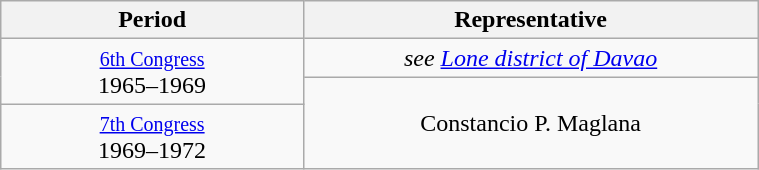<table class="wikitable" style="text-align:center; width:40%;">
<tr>
<th width="40%">Period</th>
<th>Representative</th>
</tr>
<tr>
<td rowspan="2"><small><a href='#'>6th Congress</a></small><br>1965–1969</td>
<td><em>see <a href='#'>Lone district of Davao</a></em></td>
</tr>
<tr>
<td rowspan="2">Constancio P. Maglana</td>
</tr>
<tr>
<td><small><a href='#'>7th Congress</a></small><br>1969–1972</td>
</tr>
</table>
